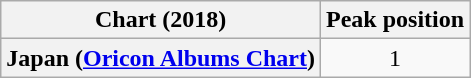<table class="wikitable plainrowheaders sortable" style="text-align:center">
<tr>
<th scope="col">Chart (2018)</th>
<th scope="col">Peak position</th>
</tr>
<tr>
<th scope="row">Japan (<a href='#'>Oricon Albums Chart</a>)</th>
<td>1</td>
</tr>
</table>
